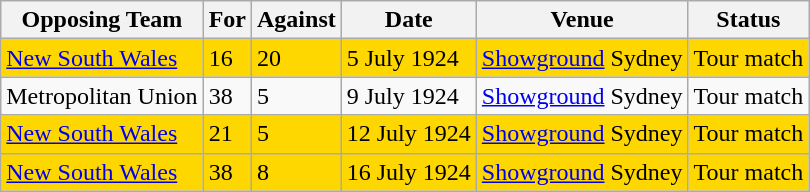<table class=wikitable>
<tr>
<th>Opposing Team</th>
<th>For</th>
<th>Against</th>
<th>Date</th>
<th>Venue</th>
<th>Status</th>
</tr>
<tr bgcolor=gold>
<td><a href='#'>New South Wales</a></td>
<td>16</td>
<td>20</td>
<td>5 July 1924</td>
<td><a href='#'>Showground</a> Sydney</td>
<td>Tour match</td>
</tr>
<tr>
<td>Metropolitan Union</td>
<td>38</td>
<td>5</td>
<td>9 July 1924</td>
<td><a href='#'>Showground</a> Sydney</td>
<td>Tour match</td>
</tr>
<tr bgcolor=gold>
<td><a href='#'>New South Wales</a></td>
<td>21</td>
<td>5</td>
<td>12 July 1924</td>
<td><a href='#'>Showground</a> Sydney</td>
<td>Tour match</td>
</tr>
<tr bgcolor=gold>
<td><a href='#'>New South Wales</a></td>
<td>38</td>
<td>8</td>
<td>16 July 1924</td>
<td><a href='#'>Showground</a> Sydney</td>
<td>Tour match</td>
</tr>
</table>
